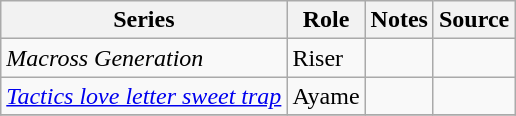<table class="wikitable sortable plainrowheaders">
<tr>
<th>Series</th>
<th>Role</th>
<th class="unsortable">Notes</th>
<th class="unsortable">Source</th>
</tr>
<tr>
<td><em>Macross Generation</em></td>
<td>Riser</td>
<td></td>
<td></td>
</tr>
<tr>
<td><em><a href='#'>Tactics love letter sweet trap</a></em></td>
<td>Ayame</td>
<td></td>
<td></td>
</tr>
<tr>
</tr>
</table>
